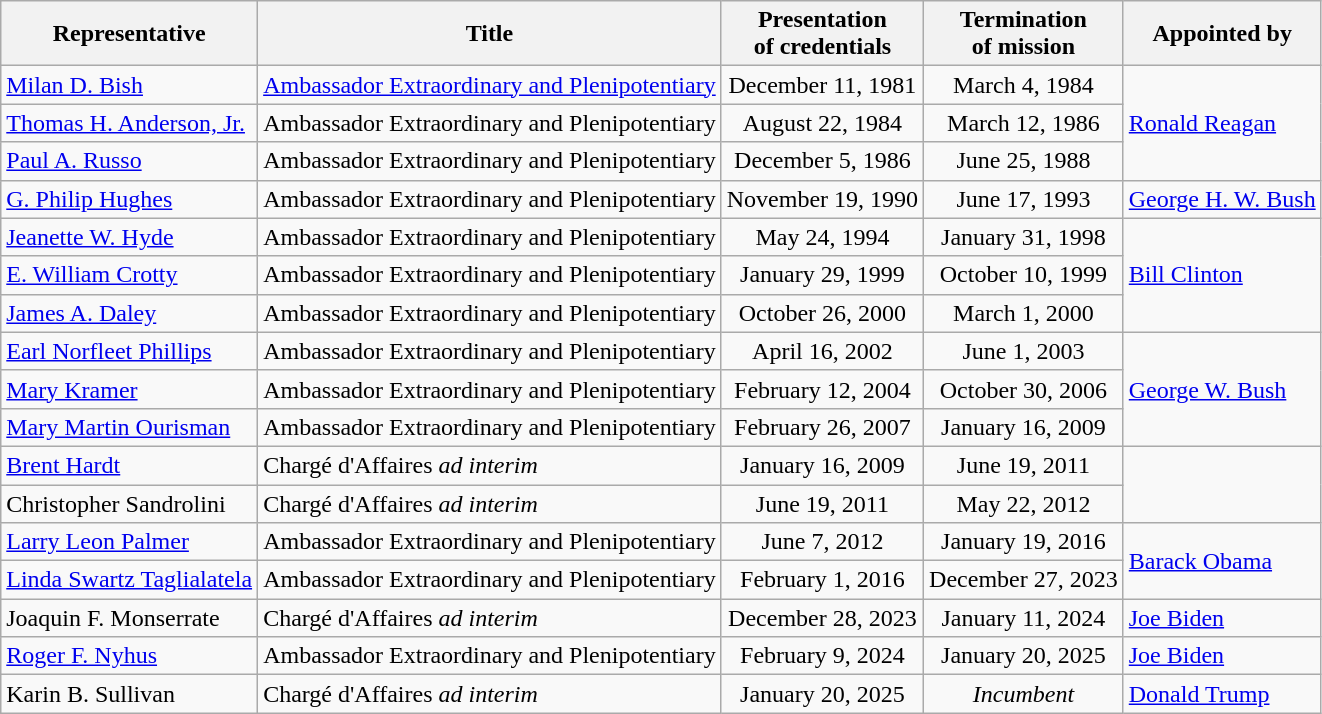<table class=wikitable>
<tr>
<th>Representative</th>
<th>Title</th>
<th>Presentation<br>of credentials</th>
<th>Termination<br>of mission</th>
<th>Appointed by</th>
</tr>
<tr>
<td><a href='#'>Milan D. Bish</a></td>
<td><a href='#'>Ambassador Extraordinary and Plenipotentiary</a></td>
<td align=center>December 11, 1981</td>
<td align=center>March 4, 1984</td>
<td rowspan=3><a href='#'>Ronald Reagan</a></td>
</tr>
<tr>
<td><a href='#'>Thomas H. Anderson, Jr.</a></td>
<td>Ambassador Extraordinary and Plenipotentiary</td>
<td align=center>August 22, 1984</td>
<td align=center>March 12, 1986</td>
</tr>
<tr>
<td><a href='#'>Paul A. Russo</a></td>
<td>Ambassador Extraordinary and Plenipotentiary</td>
<td align=center>December 5, 1986</td>
<td align=center>June 25, 1988</td>
</tr>
<tr>
<td><a href='#'>G. Philip Hughes</a></td>
<td>Ambassador Extraordinary and Plenipotentiary</td>
<td align=center>November 19, 1990</td>
<td align=center>June 17, 1993</td>
<td><a href='#'>George H. W. Bush</a></td>
</tr>
<tr>
<td><a href='#'>Jeanette W. Hyde</a></td>
<td>Ambassador Extraordinary and Plenipotentiary</td>
<td align=center>May 24, 1994</td>
<td align=center>January 31, 1998</td>
<td rowspan=3><a href='#'>Bill Clinton</a></td>
</tr>
<tr>
<td><a href='#'>E. William Crotty</a></td>
<td>Ambassador Extraordinary and Plenipotentiary</td>
<td align=center>January 29, 1999</td>
<td align=center>October 10, 1999</td>
</tr>
<tr>
<td><a href='#'>James A. Daley</a></td>
<td>Ambassador Extraordinary and Plenipotentiary</td>
<td align=center>October 26, 2000</td>
<td align=center>March 1, 2000</td>
</tr>
<tr>
<td><a href='#'>Earl Norfleet Phillips</a></td>
<td>Ambassador Extraordinary and Plenipotentiary</td>
<td align=center>April 16, 2002</td>
<td align=center>June 1, 2003</td>
<td rowspan=3><a href='#'>George W. Bush</a></td>
</tr>
<tr>
<td><a href='#'>Mary Kramer</a></td>
<td>Ambassador Extraordinary and Plenipotentiary</td>
<td align=center>February 12, 2004</td>
<td align=center>October 30, 2006</td>
</tr>
<tr>
<td><a href='#'>Mary Martin Ourisman</a></td>
<td>Ambassador Extraordinary and Plenipotentiary</td>
<td align=center>February 26, 2007</td>
<td align=center>January 16, 2009</td>
</tr>
<tr>
<td><a href='#'>Brent Hardt</a></td>
<td>Chargé d'Affaires <em>ad interim</em></td>
<td align=center>January 16, 2009</td>
<td align=center>June 19, 2011</td>
<td rowspan=2></td>
</tr>
<tr>
<td>Christopher Sandrolini</td>
<td>Chargé d'Affaires <em>ad interim</em></td>
<td align=center>June 19, 2011</td>
<td align=center>May 22, 2012</td>
</tr>
<tr>
<td><a href='#'>Larry Leon Palmer</a></td>
<td>Ambassador Extraordinary and Plenipotentiary</td>
<td align=center>June 7, 2012</td>
<td align=center>January 19, 2016</td>
<td rowspan=2><a href='#'>Barack Obama</a></td>
</tr>
<tr>
<td><a href='#'>Linda Swartz Taglialatela</a></td>
<td>Ambassador Extraordinary and Plenipotentiary</td>
<td align=center>February 1, 2016</td>
<td align=center>December 27, 2023</td>
</tr>
<tr>
<td>Joaquin F. Monserrate</td>
<td>Chargé d'Affaires <em>ad interim</em></td>
<td align=center>December 28, 2023</td>
<td align=center>January 11, 2024</td>
<td><a href='#'>Joe Biden</a></td>
</tr>
<tr>
<td><a href='#'>Roger F. Nyhus</a></td>
<td>Ambassador Extraordinary and Plenipotentiary</td>
<td align=center>February 9, 2024</td>
<td align=center>January 20, 2025</td>
<td><a href='#'>Joe Biden</a></td>
</tr>
<tr>
<td>Karin B. Sullivan</td>
<td>Chargé d'Affaires <em>ad interim</em></td>
<td align=center>January 20, 2025</td>
<td align=center><em>Incumbent</em></td>
<td><a href='#'>Donald Trump</a></td>
</tr>
</table>
